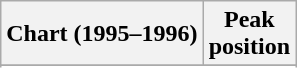<table class="wikitable plainrowheaders" style="text-align:center">
<tr>
<th>Chart (1995–1996)</th>
<th>Peak<br>position</th>
</tr>
<tr>
</tr>
<tr>
</tr>
</table>
